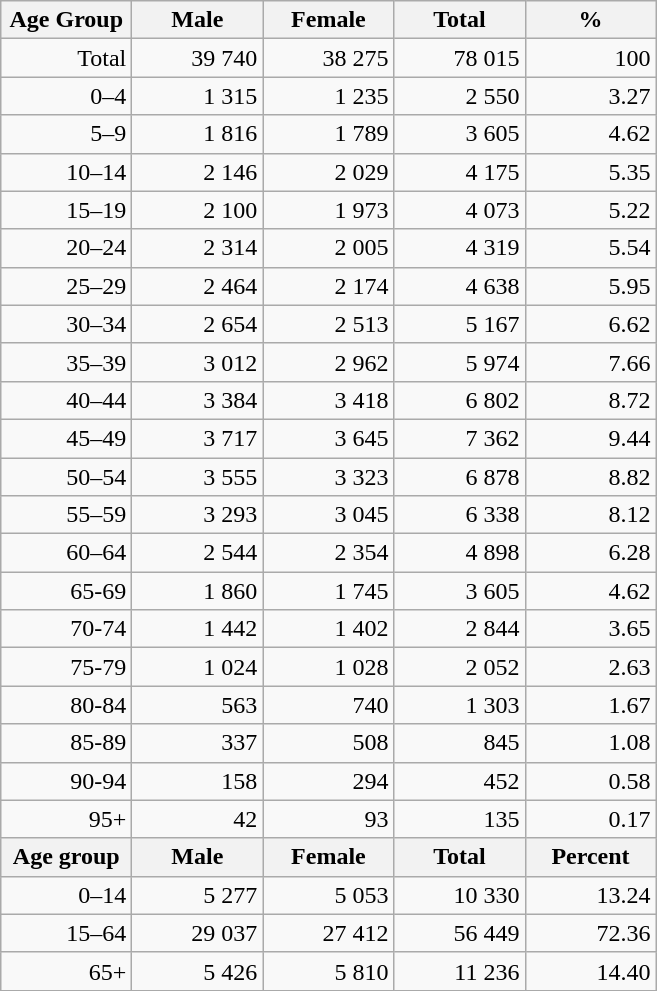<table class="wikitable">
<tr>
<th width="80pt">Age Group</th>
<th width="80pt">Male</th>
<th width="80pt">Female</th>
<th width="80pt">Total</th>
<th width="80pt">%</th>
</tr>
<tr>
<td align="right">Total</td>
<td align="right">39 740</td>
<td align="right">38 275</td>
<td align="right">78 015</td>
<td align="right">100</td>
</tr>
<tr>
<td align="right">0–4</td>
<td align="right">1 315</td>
<td align="right">1 235</td>
<td align="right">2 550</td>
<td align="right">3.27</td>
</tr>
<tr>
<td align="right">5–9</td>
<td align="right">1 816</td>
<td align="right">1 789</td>
<td align="right">3 605</td>
<td align="right">4.62</td>
</tr>
<tr>
<td align="right">10–14</td>
<td align="right">2 146</td>
<td align="right">2 029</td>
<td align="right">4 175</td>
<td align="right">5.35</td>
</tr>
<tr>
<td align="right">15–19</td>
<td align="right">2 100</td>
<td align="right">1 973</td>
<td align="right">4 073</td>
<td align="right">5.22</td>
</tr>
<tr>
<td align="right">20–24</td>
<td align="right">2 314</td>
<td align="right">2 005</td>
<td align="right">4 319</td>
<td align="right">5.54</td>
</tr>
<tr>
<td align="right">25–29</td>
<td align="right">2 464</td>
<td align="right">2 174</td>
<td align="right">4 638</td>
<td align="right">5.95</td>
</tr>
<tr>
<td align="right">30–34</td>
<td align="right">2 654</td>
<td align="right">2 513</td>
<td align="right">5 167</td>
<td align="right">6.62</td>
</tr>
<tr>
<td align="right">35–39</td>
<td align="right">3 012</td>
<td align="right">2 962</td>
<td align="right">5 974</td>
<td align="right">7.66</td>
</tr>
<tr>
<td align="right">40–44</td>
<td align="right">3 384</td>
<td align="right">3 418</td>
<td align="right">6 802</td>
<td align="right">8.72</td>
</tr>
<tr>
<td align="right">45–49</td>
<td align="right">3 717</td>
<td align="right">3 645</td>
<td align="right">7 362</td>
<td align="right">9.44</td>
</tr>
<tr>
<td align="right">50–54</td>
<td align="right">3 555</td>
<td align="right">3 323</td>
<td align="right">6 878</td>
<td align="right">8.82</td>
</tr>
<tr>
<td align="right">55–59</td>
<td align="right">3 293</td>
<td align="right">3 045</td>
<td align="right">6 338</td>
<td align="right">8.12</td>
</tr>
<tr>
<td align="right">60–64</td>
<td align="right">2 544</td>
<td align="right">2 354</td>
<td align="right">4 898</td>
<td align="right">6.28</td>
</tr>
<tr>
<td align="right">65-69</td>
<td align="right">1 860</td>
<td align="right">1 745</td>
<td align="right">3 605</td>
<td align="right">4.62</td>
</tr>
<tr>
<td align="right">70-74</td>
<td align="right">1 442</td>
<td align="right">1 402</td>
<td align="right">2 844</td>
<td align="right">3.65</td>
</tr>
<tr>
<td align="right">75-79</td>
<td align="right">1 024</td>
<td align="right">1 028</td>
<td align="right">2 052</td>
<td align="right">2.63</td>
</tr>
<tr>
<td align="right">80-84</td>
<td align="right">563</td>
<td align="right">740</td>
<td align="right">1 303</td>
<td align="right">1.67</td>
</tr>
<tr>
<td align="right">85-89</td>
<td align="right">337</td>
<td align="right">508</td>
<td align="right">845</td>
<td align="right">1.08</td>
</tr>
<tr>
<td align="right">90-94</td>
<td align="right">158</td>
<td align="right">294</td>
<td align="right">452</td>
<td align="right">0.58</td>
</tr>
<tr>
<td align="right">95+</td>
<td align="right">42</td>
<td align="right">93</td>
<td align="right">135</td>
<td align="right">0.17</td>
</tr>
<tr>
<th width="50">Age group</th>
<th width="80pt">Male</th>
<th width="80">Female</th>
<th width="80">Total</th>
<th width="50">Percent</th>
</tr>
<tr>
<td align="right">0–14</td>
<td align="right">5 277</td>
<td align="right">5 053</td>
<td align="right">10 330</td>
<td align="right">13.24</td>
</tr>
<tr>
<td align="right">15–64</td>
<td align="right">29 037</td>
<td align="right">27 412</td>
<td align="right">56 449</td>
<td align="right">72.36</td>
</tr>
<tr>
<td align="right">65+</td>
<td align="right">5 426</td>
<td align="right">5 810</td>
<td align="right">11 236</td>
<td align="right">14.40</td>
</tr>
<tr>
</tr>
</table>
